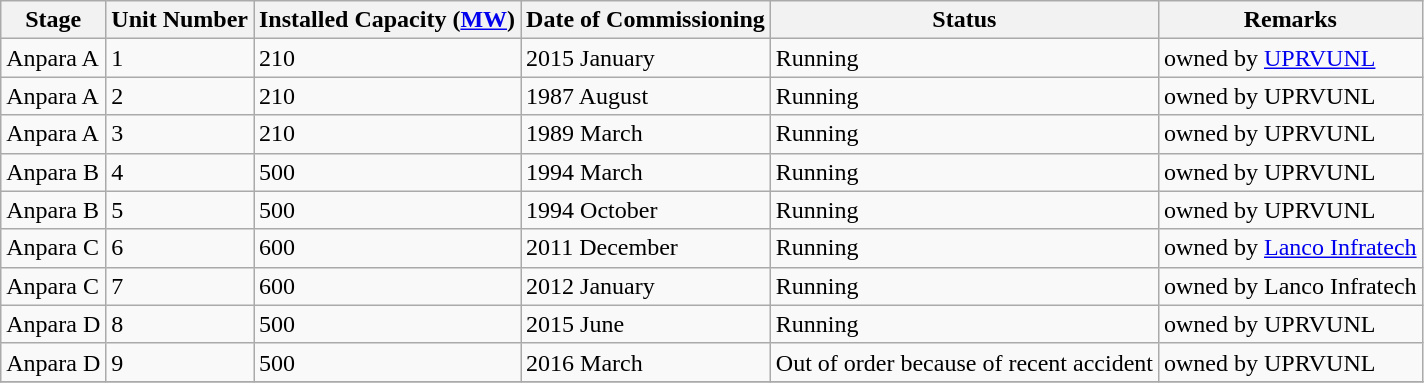<table class="sortable wikitable">
<tr>
<th>Stage</th>
<th>Unit Number</th>
<th>Installed Capacity (<a href='#'>MW</a>)</th>
<th>Date of Commissioning</th>
<th>Status</th>
<th>Remarks</th>
</tr>
<tr>
<td>Anpara A</td>
<td>1</td>
<td>210</td>
<td>2015 January</td>
<td>Running</td>
<td>owned by <a href='#'>UPRVUNL</a></td>
</tr>
<tr>
<td>Anpara A</td>
<td>2</td>
<td>210</td>
<td>1987 August</td>
<td>Running</td>
<td>owned by UPRVUNL</td>
</tr>
<tr>
<td>Anpara A</td>
<td>3</td>
<td>210</td>
<td>1989 March</td>
<td>Running</td>
<td>owned by UPRVUNL</td>
</tr>
<tr>
<td>Anpara B</td>
<td>4</td>
<td>500</td>
<td>1994 March</td>
<td>Running</td>
<td>owned by UPRVUNL</td>
</tr>
<tr>
<td>Anpara B</td>
<td>5</td>
<td>500</td>
<td>1994 October</td>
<td>Running</td>
<td>owned by UPRVUNL</td>
</tr>
<tr>
<td>Anpara C</td>
<td>6</td>
<td>600</td>
<td>2011 December</td>
<td>Running</td>
<td>owned by <a href='#'>Lanco Infratech</a></td>
</tr>
<tr>
<td>Anpara C</td>
<td>7</td>
<td>600</td>
<td>2012 January</td>
<td>Running</td>
<td>owned by Lanco Infratech</td>
</tr>
<tr>
<td>Anpara D</td>
<td>8</td>
<td>500</td>
<td>2015 June</td>
<td>Running</td>
<td>owned by UPRVUNL</td>
</tr>
<tr>
<td>Anpara D</td>
<td>9</td>
<td>500</td>
<td>2016 March </td>
<td>Out of order  because of recent accident</td>
<td>owned by UPRVUNL</td>
</tr>
<tr>
</tr>
</table>
